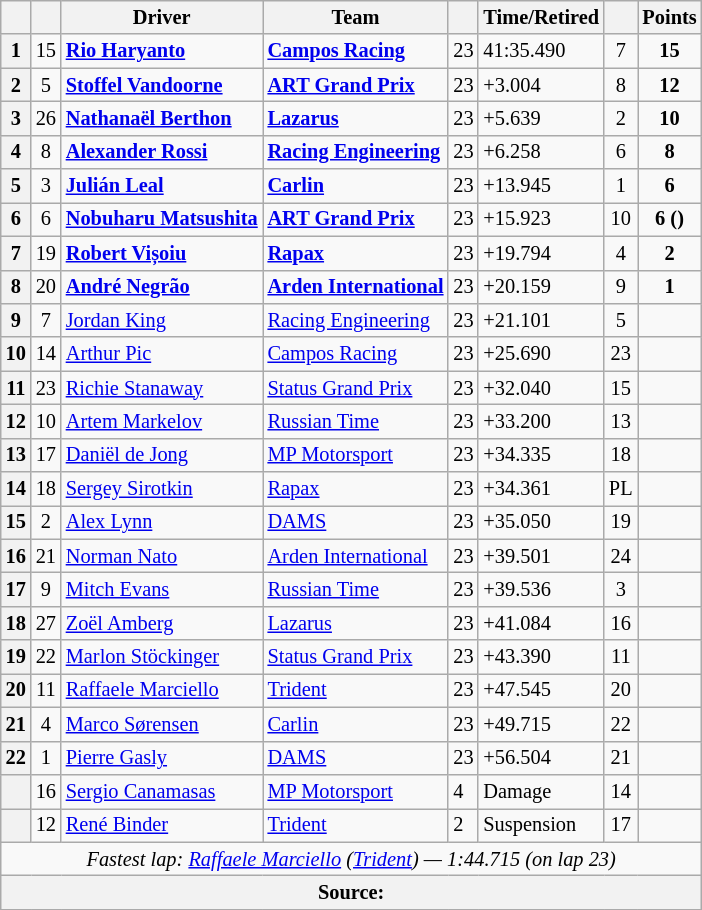<table class="wikitable" style="font-size:85%">
<tr>
<th scope="col"></th>
<th scope="col"></th>
<th scope="col">Driver</th>
<th scope="col">Team</th>
<th scope="col" class="unsortable"></th>
<th scope="col" class="unsortable">Time/Retired</th>
<th scope="col"></th>
<th scope="col">Points</th>
</tr>
<tr>
<th scope="row">1</th>
<td align="center">15</td>
<td data-sort-value="HAR"> <strong><a href='#'>Rio Haryanto</a></strong></td>
<td><strong><a href='#'>Campos Racing</a></strong></td>
<td>23</td>
<td>41:35.490</td>
<td align="center">7</td>
<td align="center"><strong>15</strong></td>
</tr>
<tr>
<th scope="row">2</th>
<td align="center">5</td>
<td data-sort-value="VAN"> <strong><a href='#'>Stoffel Vandoorne</a></strong></td>
<td><strong><a href='#'>ART Grand Prix</a></strong></td>
<td>23</td>
<td>+3.004</td>
<td align="center">8</td>
<td align="center"><strong>12</strong></td>
</tr>
<tr>
<th scope="row">3</th>
<td align="center">26</td>
<td data-sort-value="BER"> <strong><a href='#'>Nathanaël Berthon</a></strong></td>
<td><strong><a href='#'>Lazarus</a></strong></td>
<td>23</td>
<td>+5.639</td>
<td align="center">2</td>
<td align="center"><strong>10</strong></td>
</tr>
<tr>
<th scope="row">4</th>
<td align="center">8</td>
<td data-sort-value="ROS"> <strong><a href='#'>Alexander Rossi</a></strong></td>
<td><strong><a href='#'>Racing Engineering</a></strong></td>
<td>23</td>
<td>+6.258</td>
<td align="center">6</td>
<td align="center"><strong>8</strong></td>
</tr>
<tr>
<th scope="row">5</th>
<td align="center">3</td>
<td data-sort-value="LEA"> <strong><a href='#'>Julián Leal</a></strong></td>
<td><strong><a href='#'>Carlin</a></strong></td>
<td>23</td>
<td>+13.945</td>
<td align="center">1</td>
<td align="center"><strong>6</strong></td>
</tr>
<tr>
<th scope="row">6</th>
<td align="center">6</td>
<td data-sort-value="MAT"> <strong><a href='#'>Nobuharu Matsushita</a></strong></td>
<td><strong><a href='#'>ART Grand Prix</a></strong></td>
<td>23</td>
<td>+15.923</td>
<td align="center">10</td>
<td align="center"><strong>6 ()</strong></td>
</tr>
<tr>
<th scope="row">7</th>
<td align="center">19</td>
<td data-sort-value="VIS"> <strong><a href='#'>Robert Vișoiu</a></strong></td>
<td><strong><a href='#'>Rapax</a></strong></td>
<td>23</td>
<td>+19.794</td>
<td align="center">4</td>
<td align="center"><strong>2</strong></td>
</tr>
<tr>
<th scope="row">8</th>
<td align="center">20</td>
<td data-sort-value="NEG"> <strong><a href='#'>André Negrão</a></strong></td>
<td><strong><a href='#'>Arden International</a></strong></td>
<td>23</td>
<td>+20.159</td>
<td align="center">9</td>
<td align="center"><strong>1</strong></td>
</tr>
<tr>
<th scope="row">9</th>
<td align="center">7</td>
<td data-sort-value="KIN"> <a href='#'>Jordan King</a></td>
<td><a href='#'>Racing Engineering</a></td>
<td>23</td>
<td>+21.101</td>
<td align="center">5</td>
<td></td>
</tr>
<tr>
<th scope="row">10</th>
<td align="center">14</td>
<td data-sort-value="PIC"> <a href='#'>Arthur Pic</a></td>
<td><a href='#'>Campos Racing</a></td>
<td>23</td>
<td>+25.690</td>
<td align="center">23</td>
<td></td>
</tr>
<tr>
<th scope="row">11</th>
<td align="center">23</td>
<td data-sort-value="STA"> <a href='#'>Richie Stanaway</a></td>
<td><a href='#'>Status Grand Prix</a></td>
<td>23</td>
<td>+32.040</td>
<td align="center">15</td>
<td></td>
</tr>
<tr>
<th scope="row">12</th>
<td align="center">10</td>
<td data-sort-value="MARK"> <a href='#'>Artem Markelov</a></td>
<td><a href='#'>Russian Time</a></td>
<td>23</td>
<td>+33.200</td>
<td align="center">13</td>
<td></td>
</tr>
<tr>
<th scope="row">13</th>
<td align="center">17</td>
<td data-sort-value="DEJ"> <a href='#'>Daniël de Jong</a></td>
<td><a href='#'>MP Motorsport</a></td>
<td>23</td>
<td>+34.335</td>
<td align="center">18</td>
<td></td>
</tr>
<tr>
<th scope="row">14</th>
<td align="center">18</td>
<td data-sort-value="SIR"> <a href='#'>Sergey Sirotkin</a></td>
<td><a href='#'>Rapax</a></td>
<td>23</td>
<td>+34.361</td>
<td align="center">PL</td>
<td></td>
</tr>
<tr>
<th scope="row">15</th>
<td align="center">2</td>
<td data-sort-value="LYN"> <a href='#'>Alex Lynn</a></td>
<td><a href='#'>DAMS</a></td>
<td>23</td>
<td>+35.050</td>
<td align="center">19</td>
<td></td>
</tr>
<tr>
<th scope="row">16</th>
<td align="center">21</td>
<td data-sort-value="NAT"> <a href='#'>Norman Nato</a></td>
<td><a href='#'>Arden International</a></td>
<td>23</td>
<td>+39.501</td>
<td align="center">24</td>
<td></td>
</tr>
<tr>
<th scope="row">17</th>
<td align="center">9</td>
<td data-sort-value="EVA"> <a href='#'>Mitch Evans</a></td>
<td><a href='#'>Russian Time</a></td>
<td>23</td>
<td>+39.536</td>
<td align="center">3</td>
<td></td>
</tr>
<tr>
<th scope="row">18</th>
<td align="center">27</td>
<td data-sort-value="AMB"> <a href='#'>Zoël Amberg</a></td>
<td><a href='#'>Lazarus</a></td>
<td>23</td>
<td>+41.084</td>
<td align="center">16</td>
<td></td>
</tr>
<tr>
<th scope="row">19</th>
<td align="center">22</td>
<td data-sort-value="STO"> <a href='#'>Marlon Stöckinger</a></td>
<td><a href='#'>Status Grand Prix</a></td>
<td>23</td>
<td>+43.390</td>
<td align="center">11</td>
<td></td>
</tr>
<tr>
<th scope="row">20</th>
<td align="center">11</td>
<td data-sort-value="MARC"> <a href='#'>Raffaele Marciello</a></td>
<td><a href='#'>Trident</a></td>
<td>23</td>
<td>+47.545</td>
<td align="center">20</td>
<td></td>
</tr>
<tr>
<th scope="row">21</th>
<td align="center">4</td>
<td data-sort-value="SOR"> <a href='#'>Marco Sørensen</a></td>
<td><a href='#'>Carlin</a></td>
<td>23</td>
<td>+49.715</td>
<td align="center">22</td>
<td></td>
</tr>
<tr>
<th scope="row">22</th>
<td align="center">1</td>
<td data-sort-value="GAS"> <a href='#'>Pierre Gasly</a></td>
<td><a href='#'>DAMS</a></td>
<td>23</td>
<td>+56.504</td>
<td align="center">21</td>
<td></td>
</tr>
<tr>
<th scope="row" data-sort-value="23"></th>
<td align="center">16</td>
<td data-sort-value="CAN"> <a href='#'>Sergio Canamasas</a></td>
<td><a href='#'>MP Motorsport</a></td>
<td>4</td>
<td>Damage</td>
<td align="center">14</td>
<td></td>
</tr>
<tr>
<th scope="row" data-sort-value="24"></th>
<td align="center">12</td>
<td data-sort-value="BIN"> <a href='#'>René Binder</a></td>
<td><a href='#'>Trident</a></td>
<td>2</td>
<td>Suspension</td>
<td align="center">17</td>
<td></td>
</tr>
<tr class="sortbottom">
<td colspan="8" align="center"><em>Fastest lap: <a href='#'>Raffaele Marciello</a> (<a href='#'>Trident</a>) — 1:44.715 (on lap 23)</em></td>
</tr>
<tr class="sortbottom">
<th colspan="8">Source:</th>
</tr>
<tr>
</tr>
</table>
